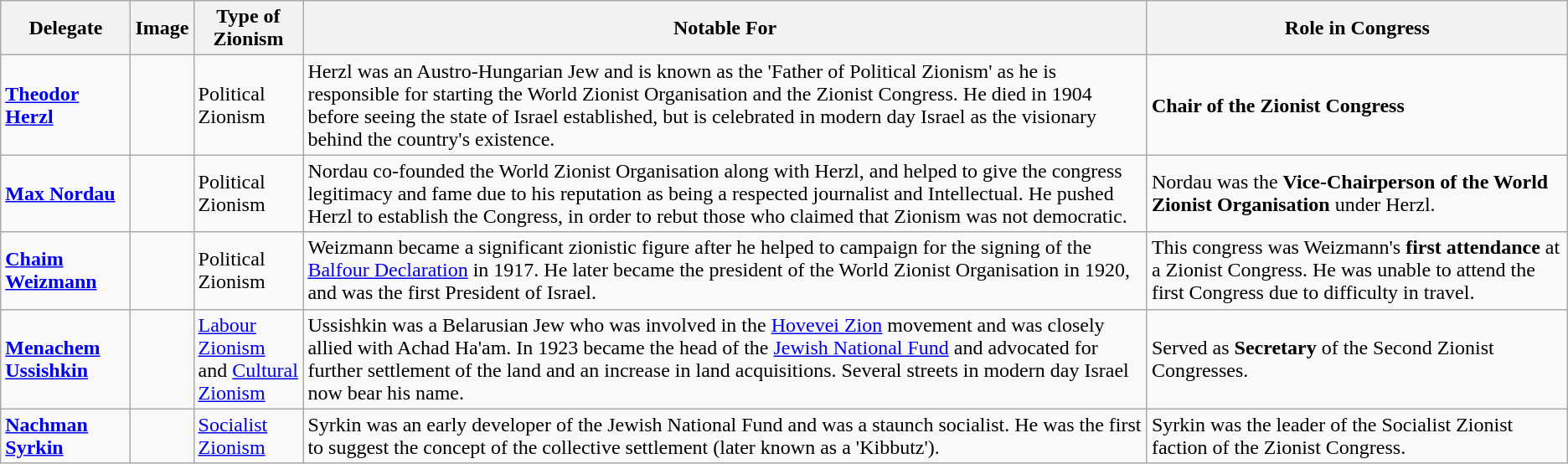<table class="wikitable">
<tr>
<th>Delegate</th>
<th>Image</th>
<th>Type of Zionism</th>
<th>Notable For</th>
<th>Role in Congress</th>
</tr>
<tr>
<td><strong><a href='#'>Theodor Herzl</a></strong></td>
<td></td>
<td>Political Zionism</td>
<td>Herzl was an Austro-Hungarian Jew and is known as the 'Father of Political Zionism' as he is responsible for starting the World Zionist Organisation and the Zionist Congress. He died in 1904 before seeing the state of Israel established, but is celebrated in modern day Israel as the visionary behind the country's existence.</td>
<td><strong>Chair of the Zionist Congress</strong></td>
</tr>
<tr>
<td><strong><a href='#'>Max Nordau</a></strong></td>
<td></td>
<td>Political Zionism</td>
<td>Nordau co-founded the World Zionist Organisation along with Herzl, and helped to give the congress legitimacy and fame due to his reputation as being a respected journalist and Intellectual. He pushed Herzl to establish the Congress, in order to rebut those who claimed that Zionism was not democratic.</td>
<td>Nordau was the <strong>Vice-Chairperson of the World Zionist Organisation</strong> under Herzl.</td>
</tr>
<tr>
<td><strong><a href='#'>Chaim Weizmann</a></strong></td>
<td></td>
<td>Political Zionism</td>
<td>Weizmann became a significant zionistic figure after he helped to campaign for the signing of the <a href='#'>Balfour Declaration</a> in 1917. He later became the president of the World Zionist Organisation in 1920, and was the first President of Israel.</td>
<td>This congress was Weizmann's <strong>first attendance</strong> at a Zionist Congress. He was unable to attend the first Congress due to difficulty in travel.</td>
</tr>
<tr>
<td><strong><a href='#'>Menachem Ussishkin</a></strong></td>
<td></td>
<td><a href='#'>Labour Zionism</a><br>and <a href='#'>Cultural Zionism</a></td>
<td>Ussishkin was a Belarusian Jew who was involved in the <a href='#'>Hovevei Zion</a> movement and was closely allied with Achad Ha'am. In 1923 became the head of the <a href='#'>Jewish National Fund</a> and advocated for further settlement of the land and an increase in land acquisitions. Several streets in modern day Israel now bear his name.</td>
<td>Served as <strong>Secretary</strong> of the Second Zionist Congresses.</td>
</tr>
<tr>
<td><strong><a href='#'>Nachman Syrkin</a></strong></td>
<td></td>
<td><a href='#'>Socialist Zionism</a></td>
<td>Syrkin was an early developer of the Jewish National Fund and was a staunch socialist. He was the first to suggest the concept of the collective settlement (later known as a 'Kibbutz').</td>
<td>Syrkin was the leader of the Socialist Zionist faction of the Zionist Congress.</td>
</tr>
</table>
